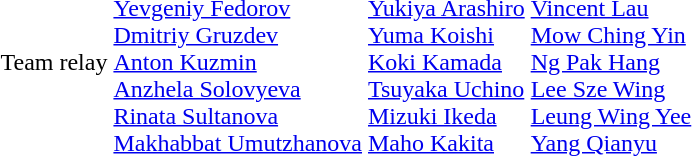<table>
<tr>
<td>Team relay</td>
<td><br><a href='#'>Yevgeniy Fedorov</a><br><a href='#'>Dmitriy Gruzdev</a><br><a href='#'>Anton Kuzmin</a><br><a href='#'>Anzhela Solovyeva</a><br><a href='#'>Rinata Sultanova</a><br><a href='#'>Makhabbat Umutzhanova</a></td>
<td><br><a href='#'>Yukiya Arashiro</a><br><a href='#'>Yuma Koishi</a><br><a href='#'>Koki Kamada</a><br><a href='#'>Tsuyaka Uchino</a><br><a href='#'>Mizuki Ikeda</a><br><a href='#'>Maho Kakita</a></td>
<td><br><a href='#'>Vincent Lau</a><br><a href='#'>Mow Ching Yin</a><br><a href='#'>Ng Pak Hang</a><br><a href='#'>Lee Sze Wing</a><br><a href='#'>Leung Wing Yee</a><br><a href='#'>Yang Qianyu</a></td>
</tr>
</table>
